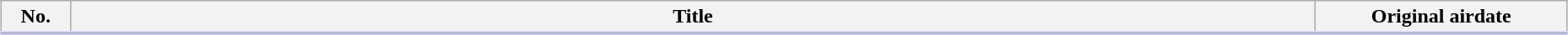<table class="plainrowheaders wikitable" style="width:98%; margin:auto; background:#FFF;">
<tr style="border-bottom: 3px solid #CCF;">
<th style="width:3em;">No.</th>
<th>Title</th>
<th style="width:12em;">Original airdate</th>
</tr>
<tr>
</tr>
</table>
